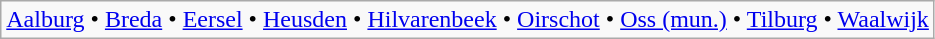<table class="wikitable">
<tr>
<td><a href='#'>Aalburg</a> • <a href='#'>Breda</a> • <a href='#'>Eersel</a> • <a href='#'>Heusden</a> • <a href='#'>Hilvarenbeek</a> • <a href='#'>Oirschot</a> • <a href='#'>Oss (mun.)</a> • <a href='#'>Tilburg</a> • <a href='#'>Waalwijk</a></td>
</tr>
</table>
